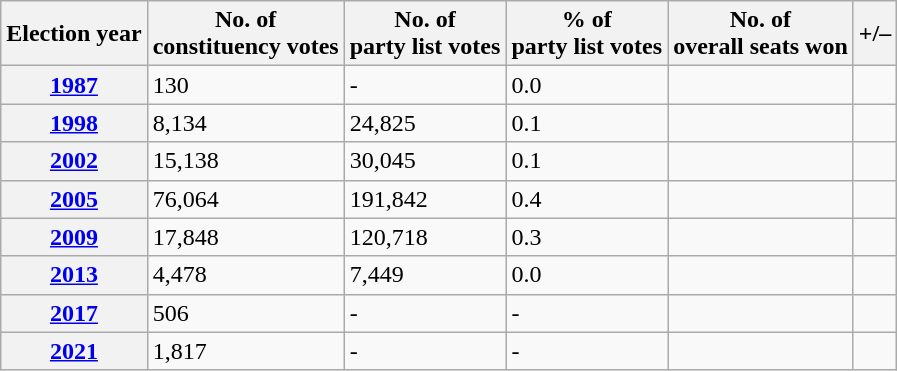<table class=wikitable>
<tr>
<th>Election year</th>
<th>No. of<br>constituency votes</th>
<th>No. of<br>party list votes</th>
<th>% of<br>party list votes</th>
<th>No. of<br>overall seats won</th>
<th>+/–</th>
</tr>
<tr>
<th><a href='#'>1987</a></th>
<td>130</td>
<td>-</td>
<td>0.0</td>
<td></td>
<td></td>
</tr>
<tr>
<th><a href='#'>1998</a></th>
<td>8,134</td>
<td>24,825</td>
<td>0.1</td>
<td></td>
<td></td>
</tr>
<tr>
<th><a href='#'>2002</a></th>
<td>15,138</td>
<td>30,045</td>
<td>0.1</td>
<td></td>
<td></td>
</tr>
<tr>
<th><a href='#'>2005</a></th>
<td>76,064</td>
<td>191,842</td>
<td>0.4</td>
<td></td>
<td></td>
</tr>
<tr>
<th><a href='#'>2009</a></th>
<td>17,848</td>
<td>120,718</td>
<td>0.3</td>
<td></td>
<td></td>
</tr>
<tr>
<th><a href='#'>2013</a></th>
<td>4,478</td>
<td>7,449</td>
<td>0.0</td>
<td></td>
<td></td>
</tr>
<tr>
<th><a href='#'>2017</a></th>
<td>506</td>
<td>-</td>
<td>-</td>
<td></td>
<td></td>
</tr>
<tr>
<th><a href='#'>2021</a></th>
<td>1,817</td>
<td>-</td>
<td>-</td>
<td></td>
<td></td>
</tr>
</table>
